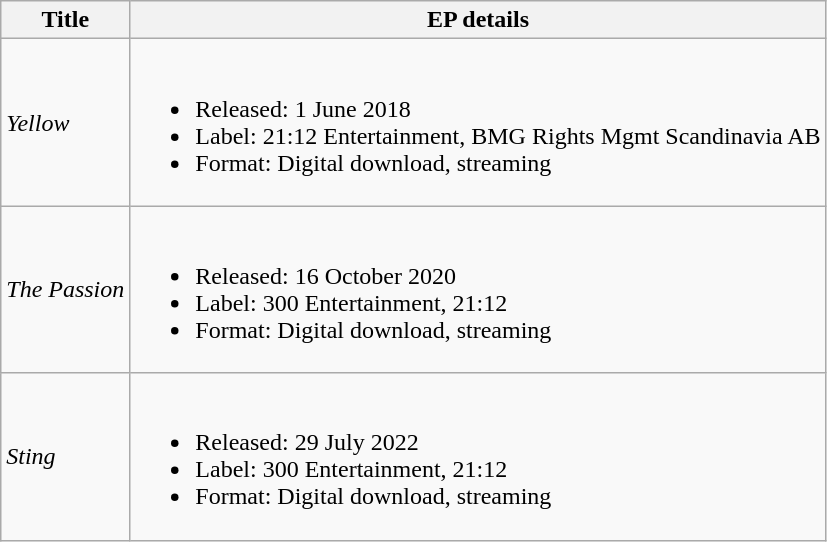<table class="wikitable">
<tr>
<th>Title</th>
<th>EP details</th>
</tr>
<tr>
<td><em>Yellow</em></td>
<td><br><ul><li>Released: 1 June 2018</li><li>Label: 21:12 Entertainment, BMG Rights Mgmt Scandinavia AB</li><li>Format: Digital download, streaming</li></ul></td>
</tr>
<tr>
<td><em>The Passion</em></td>
<td><br><ul><li>Released: 16 October 2020</li><li>Label: 300 Entertainment, 21:12</li><li>Format: Digital download, streaming</li></ul></td>
</tr>
<tr>
<td><em>Sting</em></td>
<td><br><ul><li>Released: 29 July 2022</li><li>Label: 300 Entertainment, 21:12</li><li>Format: Digital download, streaming</li></ul></td>
</tr>
</table>
